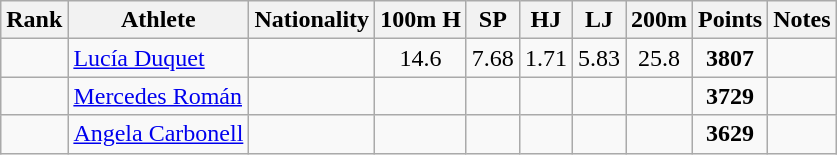<table class="wikitable sortable" style=" text-align:center;">
<tr>
<th>Rank</th>
<th>Athlete</th>
<th>Nationality</th>
<th>100m H</th>
<th>SP</th>
<th>HJ</th>
<th>LJ</th>
<th>200m</th>
<th>Points</th>
<th>Notes</th>
</tr>
<tr>
<td></td>
<td align=left><a href='#'>Lucía Duquet</a></td>
<td align=left></td>
<td>14.6</td>
<td>7.68</td>
<td>1.71</td>
<td>5.83</td>
<td>25.8</td>
<td><strong>3807</strong></td>
<td></td>
</tr>
<tr>
<td></td>
<td align=left><a href='#'>Mercedes Román</a></td>
<td align=left></td>
<td></td>
<td></td>
<td></td>
<td></td>
<td></td>
<td><strong>3729</strong></td>
<td></td>
</tr>
<tr>
<td></td>
<td align=left><a href='#'>Angela Carbonell</a></td>
<td align=left></td>
<td></td>
<td></td>
<td></td>
<td></td>
<td></td>
<td><strong>3629</strong></td>
<td></td>
</tr>
</table>
